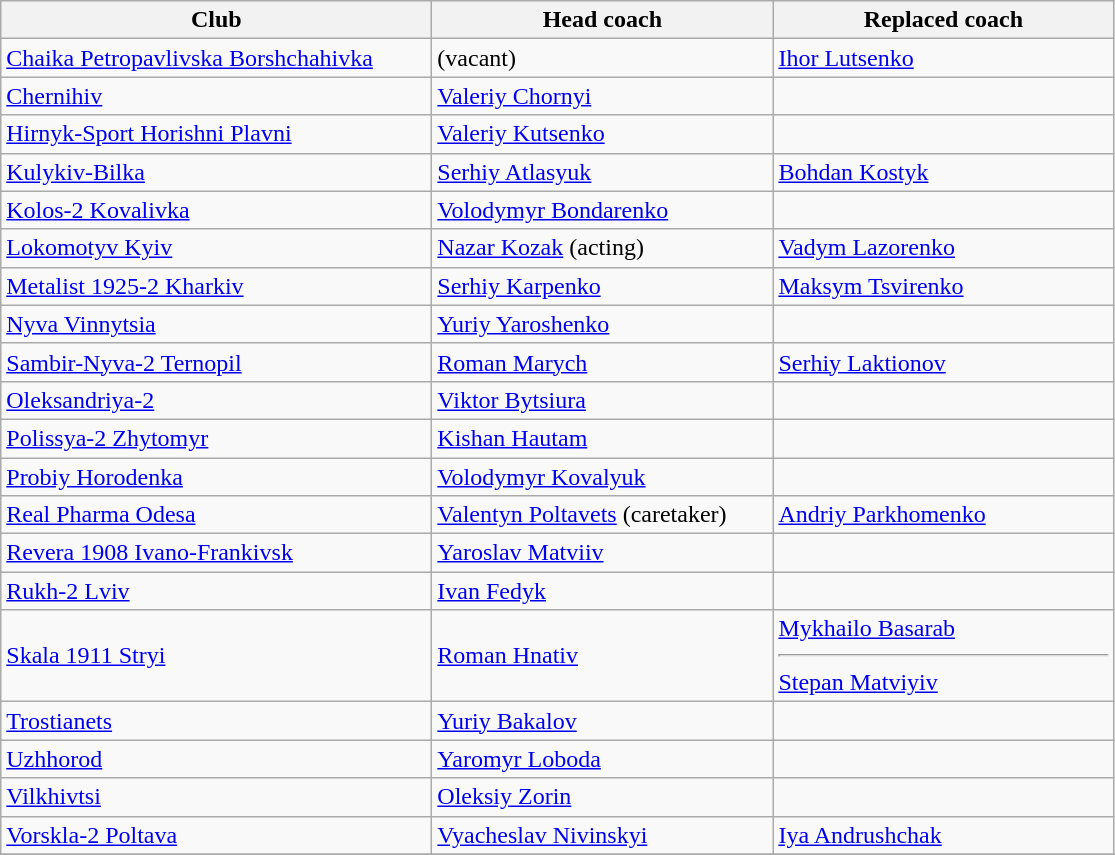<table class="wikitable sortable">
<tr>
<th width="280">Club</th>
<th width="220">Head coach</th>
<th width="220">Replaced coach</th>
</tr>
<tr>
<td><a href='#'>Chaika Petropavlivska Borshchahivka</a></td>
<td>(vacant)</td>
<td><a href='#'>Ihor Lutsenko</a></td>
</tr>
<tr>
<td><a href='#'>Chernihiv</a></td>
<td><a href='#'>Valeriy Chornyi</a></td>
<td></td>
</tr>
<tr>
<td><a href='#'>Hirnyk-Sport Horishni Plavni</a></td>
<td><a href='#'>Valeriy Kutsenko</a></td>
<td></td>
</tr>
<tr>
<td><a href='#'>Kulykiv-Bilka</a></td>
<td><a href='#'>Serhiy Atlasyuk</a></td>
<td><a href='#'>Bohdan Kostyk</a></td>
</tr>
<tr>
<td><a href='#'>Kolos-2 Kovalivka</a></td>
<td><a href='#'>Volodymyr Bondarenko</a></td>
<td></td>
</tr>
<tr>
<td><a href='#'>Lokomotyv Kyiv</a></td>
<td><a href='#'>Nazar Kozak</a> (acting)</td>
<td><a href='#'>Vadym Lazorenko</a></td>
</tr>
<tr>
<td><a href='#'>Metalist 1925-2 Kharkiv</a></td>
<td><a href='#'>Serhiy Karpenko</a></td>
<td><a href='#'>Maksym Tsvirenko</a></td>
</tr>
<tr>
<td><a href='#'>Nyva Vinnytsia</a></td>
<td><a href='#'>Yuriy Yaroshenko</a></td>
<td></td>
</tr>
<tr>
<td><a href='#'>Sambir-Nyva-2 Ternopil</a></td>
<td><a href='#'>Roman Marych</a></td>
<td><a href='#'>Serhiy Laktionov</a></td>
</tr>
<tr>
<td><a href='#'>Oleksandriya-2</a></td>
<td><a href='#'>Viktor Bytsiura</a></td>
<td></td>
</tr>
<tr>
<td><a href='#'>Polissya-2 Zhytomyr</a></td>
<td><a href='#'>Kishan Hautam</a></td>
<td></td>
</tr>
<tr>
<td><a href='#'>Probiy Horodenka</a></td>
<td><a href='#'>Volodymyr Kovalyuk</a></td>
<td></td>
</tr>
<tr>
<td><a href='#'>Real Pharma Odesa</a></td>
<td><a href='#'>Valentyn Poltavets</a> (caretaker)</td>
<td><a href='#'>Andriy Parkhomenko</a></td>
</tr>
<tr>
<td><a href='#'>Revera 1908 Ivano-Frankivsk</a></td>
<td><a href='#'>Yaroslav Matviiv</a></td>
<td></td>
</tr>
<tr>
<td><a href='#'>Rukh-2 Lviv</a></td>
<td><a href='#'>Ivan Fedyk</a></td>
<td></td>
</tr>
<tr>
<td><a href='#'>Skala 1911 Stryi</a></td>
<td><a href='#'>Roman Hnativ</a></td>
<td><a href='#'>Mykhailo Basarab</a><hr><a href='#'>Stepan Matviyiv</a></td>
</tr>
<tr>
<td><a href='#'>Trostianets</a></td>
<td><a href='#'>Yuriy Bakalov</a></td>
<td></td>
</tr>
<tr>
<td><a href='#'>Uzhhorod</a></td>
<td><a href='#'>Yaromyr Loboda</a></td>
<td></td>
</tr>
<tr>
<td><a href='#'>Vilkhivtsi</a></td>
<td><a href='#'>Oleksiy Zorin</a></td>
<td></td>
</tr>
<tr>
<td><a href='#'>Vorskla-2 Poltava</a></td>
<td><a href='#'>Vyacheslav Nivinskyi</a></td>
<td><a href='#'>Iya Andrushchak</a></td>
</tr>
<tr>
</tr>
</table>
